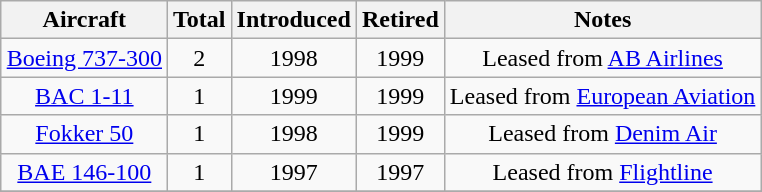<table class="wikitable" style="margin:0.5em auto; text-align:center">
<tr>
<th>Aircraft</th>
<th>Total</th>
<th>Introduced</th>
<th>Retired</th>
<th>Notes</th>
</tr>
<tr>
<td><a href='#'>Boeing 737-300</a></td>
<td>2</td>
<td>1998</td>
<td>1999</td>
<td>Leased from <a href='#'>AB Airlines</a></td>
</tr>
<tr>
<td><a href='#'>BAC 1-11</a></td>
<td>1</td>
<td>1999</td>
<td>1999</td>
<td>Leased from <a href='#'>European Aviation</a></td>
</tr>
<tr>
<td><a href='#'>Fokker 50</a></td>
<td>1</td>
<td>1998</td>
<td>1999</td>
<td>Leased from <a href='#'>Denim Air</a></td>
</tr>
<tr>
<td><a href='#'>BAE 146-100</a></td>
<td>1</td>
<td>1997</td>
<td>1997</td>
<td>Leased from <a href='#'>Flightline</a></td>
</tr>
<tr>
</tr>
</table>
